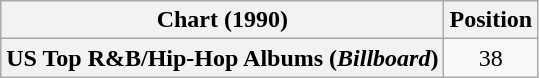<table class="wikitable plainrowheaders" style="text-align:center">
<tr>
<th scope="col">Chart (1990)</th>
<th scope="col">Position</th>
</tr>
<tr>
<th scope="row">US Top R&B/Hip-Hop Albums (<em>Billboard</em>)</th>
<td>38</td>
</tr>
</table>
